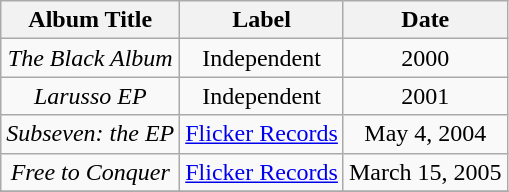<table class="wikitable" style="text-align:center">
<tr>
<th>Album Title</th>
<th>Label</th>
<th>Date</th>
</tr>
<tr>
<td><em>The Black Album</em></td>
<td>Independent</td>
<td>2000</td>
</tr>
<tr>
<td><em>Larusso EP</em></td>
<td>Independent</td>
<td>2001</td>
</tr>
<tr>
<td><em>Subseven: the EP</em></td>
<td><a href='#'>Flicker Records</a></td>
<td>May 4, 2004</td>
</tr>
<tr>
<td><em>Free to Conquer</em></td>
<td><a href='#'>Flicker Records</a></td>
<td>March 15, 2005</td>
</tr>
<tr>
</tr>
</table>
